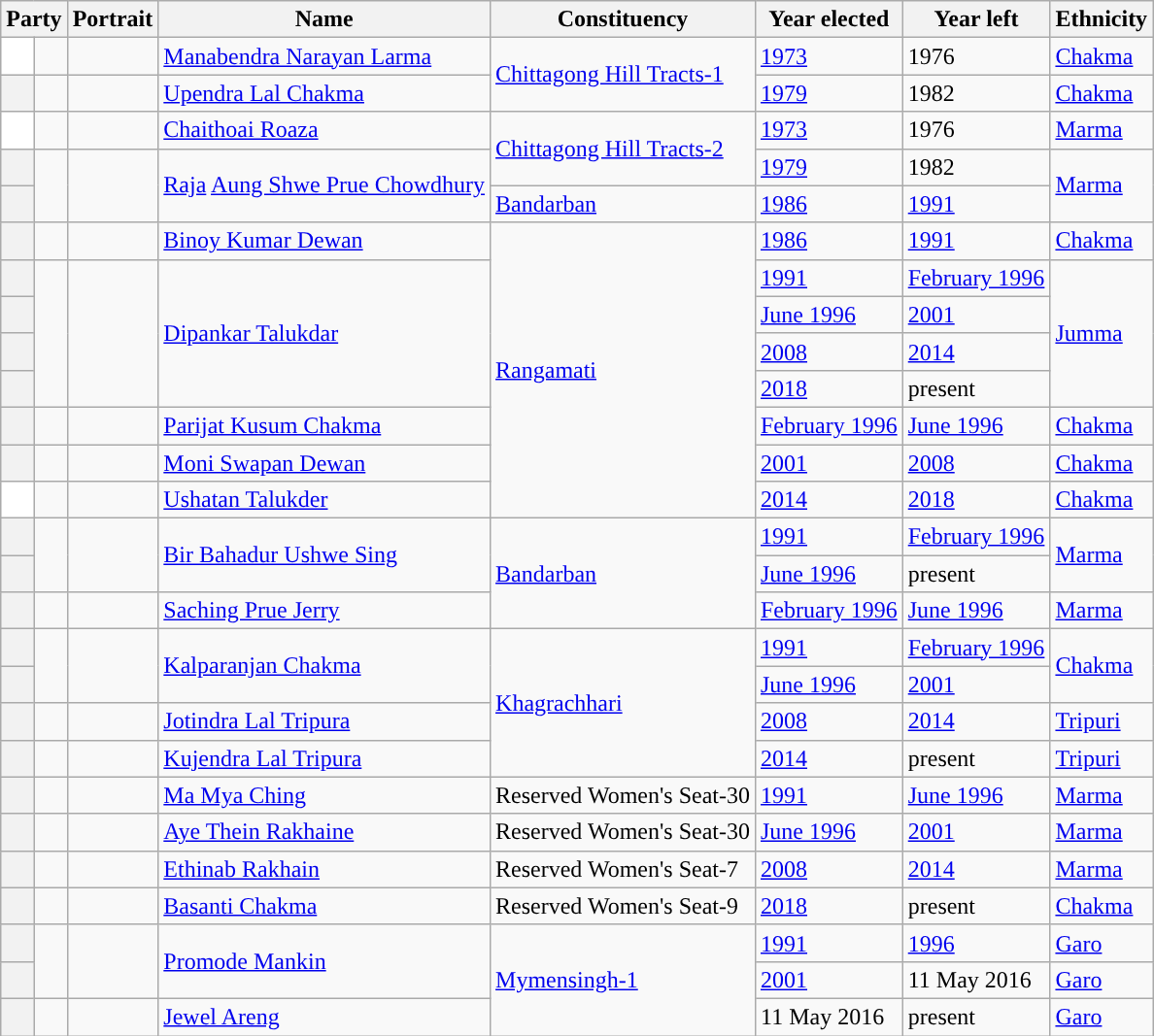<table class="wikitable sortable">
<tr>
<th colspan="2">Party</th>
<th>Portrait</th>
<th>Name</th>
<th>Constituency</th>
<th>Year elected</th>
<th>Year left</th>
<th>Ethnicity</th>
</tr>
<tr>
<th style="background:white"></th>
<td></td>
<td></td>
<td><a href='#'>Manabendra Narayan Larma</a></td>
<td rowspan="2"><a href='#'>Chittagong Hill Tracts-1</a></td>
<td><a href='#'>1973</a></td>
<td>1976</td>
<td><a href='#'>Chakma</a></td>
</tr>
<tr>
<th style="background-color: "></th>
<td></td>
<td></td>
<td><a href='#'>Upendra Lal Chakma</a></td>
<td><a href='#'>1979</a></td>
<td>1982</td>
<td><a href='#'>Chakma</a></td>
</tr>
<tr>
<th style="background:white"></th>
<td></td>
<td></td>
<td><a href='#'>Chaithoai Roaza</a></td>
<td rowspan="2"><a href='#'>Chittagong Hill Tracts-2</a></td>
<td><a href='#'>1973</a></td>
<td>1976</td>
<td><a href='#'>Marma</a></td>
</tr>
<tr>
<th style="background-color: "></th>
<td rowspan="2"></td>
<td rowspan="2"></td>
<td rowspan="2"><a href='#'>Raja</a> <a href='#'>Aung Shwe Prue Chowdhury</a></td>
<td><a href='#'>1979</a></td>
<td>1982</td>
<td rowspan="2"><a href='#'>Marma</a></td>
</tr>
<tr>
<th style="background-color: "></th>
<td><a href='#'>Bandarban</a></td>
<td><a href='#'>1986</a></td>
<td><a href='#'>1991</a></td>
</tr>
<tr>
<th style="background-color: "></th>
<td></td>
<td></td>
<td><a href='#'>Binoy Kumar Dewan</a></td>
<td rowspan="8"><a href='#'>Rangamati</a></td>
<td><a href='#'>1986</a></td>
<td><a href='#'>1991</a></td>
<td><a href='#'>Chakma</a></td>
</tr>
<tr>
<th style="background-color: "></th>
<td rowspan="4"></td>
<td rowspan="4"></td>
<td rowspan="4"><a href='#'>Dipankar Talukdar</a></td>
<td><a href='#'>1991</a></td>
<td><a href='#'>February 1996</a></td>
<td rowspan="4"><a href='#'>Jumma</a></td>
</tr>
<tr>
<th style="background-color: "></th>
<td><a href='#'>June 1996</a></td>
<td><a href='#'>2001</a></td>
</tr>
<tr>
<th style="background-color: "></th>
<td><a href='#'>2008</a></td>
<td><a href='#'>2014</a></td>
</tr>
<tr>
<th style="background-color: "></th>
<td><a href='#'>2018</a></td>
<td>present</td>
</tr>
<tr>
<th style="background-color: "></th>
<td></td>
<td></td>
<td><a href='#'>Parijat Kusum Chakma</a></td>
<td><a href='#'>February 1996</a></td>
<td><a href='#'>June 1996</a></td>
<td><a href='#'>Chakma</a></td>
</tr>
<tr>
<th style="background-color: "></th>
<td></td>
<td></td>
<td><a href='#'>Moni Swapan Dewan</a></td>
<td><a href='#'>2001</a></td>
<td><a href='#'>2008</a></td>
<td><a href='#'>Chakma</a></td>
</tr>
<tr>
<th style="background:white"></th>
<td></td>
<td></td>
<td><a href='#'>Ushatan Talukder</a></td>
<td><a href='#'>2014</a></td>
<td><a href='#'>2018</a></td>
<td><a href='#'>Chakma</a></td>
</tr>
<tr>
<th style="background-color: "></th>
<td rowspan="2"></td>
<td rowspan="2"></td>
<td rowspan="2"><a href='#'>Bir Bahadur Ushwe Sing</a></td>
<td rowspan="3"><a href='#'>Bandarban</a></td>
<td><a href='#'>1991</a></td>
<td><a href='#'>February 1996</a></td>
<td rowspan="2"><a href='#'>Marma</a></td>
</tr>
<tr>
<th style="background-color: "></th>
<td><a href='#'>June 1996</a></td>
<td>present</td>
</tr>
<tr>
<th style="background-color: "></th>
<td></td>
<td></td>
<td><a href='#'>Saching Prue Jerry</a></td>
<td><a href='#'>February 1996</a></td>
<td><a href='#'>June 1996</a></td>
<td><a href='#'>Marma</a></td>
</tr>
<tr>
<th style="background-color: "></th>
<td rowspan="2"></td>
<td rowspan="2"></td>
<td rowspan="2"><a href='#'>Kalparanjan Chakma</a></td>
<td rowspan="4"><a href='#'>Khagrachhari</a></td>
<td><a href='#'>1991</a></td>
<td><a href='#'>February 1996</a></td>
<td rowspan="2"><a href='#'>Chakma</a></td>
</tr>
<tr>
<th style="background-color: "></th>
<td><a href='#'>June 1996</a></td>
<td><a href='#'>2001</a></td>
</tr>
<tr>
<th style="background-color: "></th>
<td></td>
<td></td>
<td><a href='#'>Jotindra Lal Tripura</a></td>
<td><a href='#'>2008</a></td>
<td><a href='#'>2014</a></td>
<td><a href='#'>Tripuri</a></td>
</tr>
<tr>
<th style="background-color: "></th>
<td></td>
<td></td>
<td><a href='#'>Kujendra Lal Tripura</a></td>
<td><a href='#'>2014</a></td>
<td>present</td>
<td><a href='#'>Tripuri</a></td>
</tr>
<tr>
<th style="background-color: "></th>
<td></td>
<td></td>
<td><a href='#'>Ma Mya Ching</a></td>
<td>Reserved Women's Seat-30</td>
<td><a href='#'>1991</a></td>
<td><a href='#'>June 1996</a></td>
<td><a href='#'>Marma</a></td>
</tr>
<tr>
<th style="background-color: "></th>
<td></td>
<td></td>
<td><a href='#'>Aye Thein Rakhaine</a></td>
<td>Reserved Women's Seat-30</td>
<td><a href='#'>June 1996</a></td>
<td><a href='#'>2001</a></td>
<td><a href='#'>Marma</a></td>
</tr>
<tr>
<th style="background-color: "></th>
<td></td>
<td></td>
<td><a href='#'>Ethinab Rakhain</a></td>
<td>Reserved Women's Seat-7</td>
<td><a href='#'>2008</a></td>
<td><a href='#'>2014</a></td>
<td><a href='#'>Marma</a></td>
</tr>
<tr>
<th style="background-color: "></th>
<td></td>
<td></td>
<td><a href='#'>Basanti Chakma</a></td>
<td>Reserved Women's Seat-9</td>
<td><a href='#'>2018</a></td>
<td>present</td>
<td><a href='#'>Chakma</a></td>
</tr>
<tr>
<th style="background-color: "></th>
<td rowspan="2"></td>
<td rowspan="2"></td>
<td rowspan="2"><a href='#'>Promode Mankin</a></td>
<td rowspan="3"><a href='#'>Mymensingh-1</a></td>
<td><a href='#'>1991</a></td>
<td><a href='#'>1996</a></td>
<td><a href='#'>Garo</a></td>
</tr>
<tr>
<th style="background-color: "></th>
<td><a href='#'>2001</a></td>
<td>11 May 2016</td>
<td><a href='#'>Garo</a></td>
</tr>
<tr>
<th style="background-color: "></th>
<td></td>
<td></td>
<td><a href='#'>Jewel Areng</a></td>
<td>11 May 2016</td>
<td>present</td>
<td><a href='#'>Garo</a></td>
</tr>
</table>
